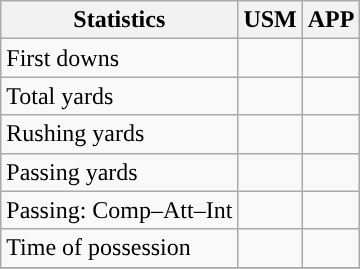<table class="wikitable" style="float: left;">
<tr>
<th>Statistics</th>
<th>USM</th>
<th>APP</th>
</tr>
<tr>
<td>First downs</td>
<td></td>
<td></td>
</tr>
<tr>
<td>Total yards</td>
<td></td>
<td></td>
</tr>
<tr>
<td>Rushing yards</td>
<td></td>
<td></td>
</tr>
<tr>
<td>Passing yards</td>
<td></td>
<td></td>
</tr>
<tr>
<td>Passing: Comp–Att–Int</td>
<td></td>
<td></td>
</tr>
<tr>
<td>Time of possession</td>
<td></td>
<td></td>
</tr>
<tr>
</tr>
</table>
